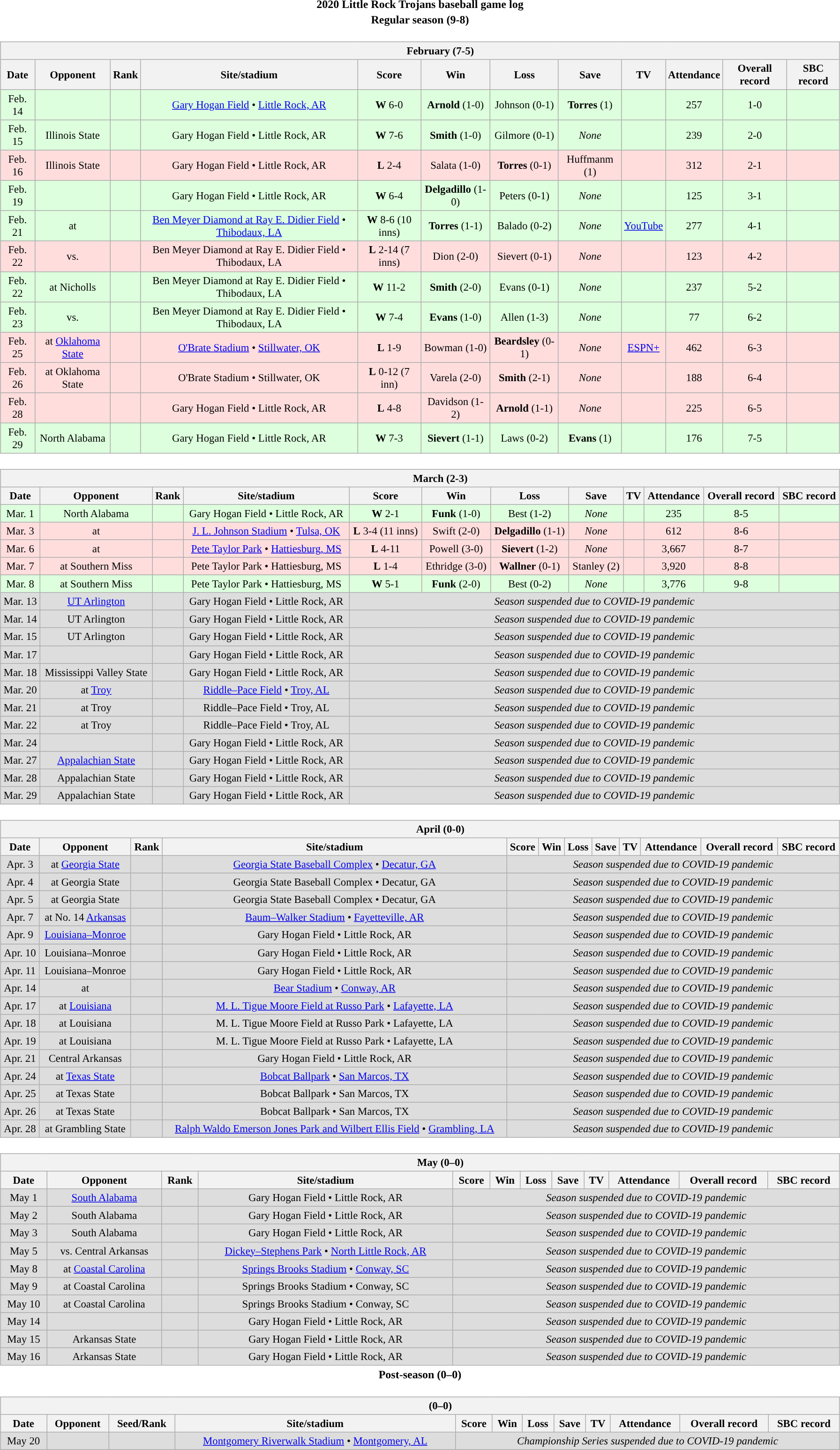<table class="toccolours" width=95% style="clear:both; margin:1.5em auto; text-align:center;">
<tr>
<th colspan=2>2020 Little Rock Trojans baseball game log</th>
</tr>
<tr>
<th colspan=2>Regular season (9-8)</th>
</tr>
<tr valign="top">
<td><br><table class="wikitable collapsible" style="margin:auto; width:100%; text-align:center; font-size:95%">
<tr>
<th colspan=12 style="padding-left:4em;">February (7-5)</th>
</tr>
<tr>
<th>Date</th>
<th>Opponent</th>
<th>Rank</th>
<th>Site/stadium</th>
<th>Score</th>
<th>Win</th>
<th>Loss</th>
<th>Save</th>
<th>TV</th>
<th>Attendance</th>
<th>Overall record</th>
<th>SBC record</th>
</tr>
<tr align="center" bgcolor=#ddffdd>
<td>Feb. 14</td>
<td></td>
<td></td>
<td><a href='#'>Gary Hogan Field</a> • <a href='#'>Little Rock, AR</a></td>
<td><strong>W</strong> 6-0</td>
<td><strong>Arnold</strong> (1-0)</td>
<td>Johnson (0-1)</td>
<td><strong>Torres</strong> (1)</td>
<td></td>
<td>257</td>
<td>1-0</td>
<td></td>
</tr>
<tr align="center" bgcolor=#ddffdd>
<td>Feb. 15</td>
<td>Illinois State</td>
<td></td>
<td>Gary Hogan Field • Little Rock, AR</td>
<td><strong>W</strong> 7-6</td>
<td><strong>Smith</strong> (1-0)</td>
<td>Gilmore (0-1)</td>
<td><em>None</em></td>
<td></td>
<td>239</td>
<td>2-0</td>
<td></td>
</tr>
<tr align="center" bgcolor=#ffdddd>
<td>Feb. 16</td>
<td>Illinois State</td>
<td></td>
<td>Gary Hogan Field • Little Rock, AR</td>
<td><strong>L</strong> 2-4</td>
<td>Salata (1-0)</td>
<td><strong>Torres</strong> (0-1)</td>
<td>Huffmanm (1)</td>
<td></td>
<td>312</td>
<td>2-1</td>
<td></td>
</tr>
<tr align="center" bgcolor=#ddffdd>
<td>Feb. 19</td>
<td></td>
<td></td>
<td>Gary Hogan Field • Little Rock, AR</td>
<td><strong>W</strong> 6-4</td>
<td><strong>Delgadillo</strong> (1-0)</td>
<td>Peters (0-1)</td>
<td><em>None</em></td>
<td></td>
<td>125</td>
<td>3-1</td>
<td></td>
</tr>
<tr align="center" bgcolor=#ddffdd>
<td>Feb. 21</td>
<td>at </td>
<td></td>
<td><a href='#'>Ben Meyer Diamond at Ray E. Didier Field</a> • <a href='#'>Thibodaux, LA</a></td>
<td><strong>W</strong> 8-6 (10 inns)</td>
<td><strong>Torres</strong> (1-1)</td>
<td>Balado (0-2)</td>
<td><em>None</em></td>
<td><a href='#'>YouTube</a></td>
<td>277</td>
<td>4-1</td>
<td></td>
</tr>
<tr align="center" bgcolor=#ffdddd>
<td>Feb. 22</td>
<td>vs. </td>
<td></td>
<td>Ben Meyer Diamond at Ray E. Didier Field • Thibodaux, LA</td>
<td><strong>L</strong> 2-14 (7 inns)</td>
<td>Dion (2-0)</td>
<td>Sievert (0-1)</td>
<td><em>None</em></td>
<td></td>
<td>123</td>
<td>4-2</td>
<td></td>
</tr>
<tr align="center" bgcolor=#ddffdd>
<td>Feb. 22</td>
<td>at Nicholls</td>
<td></td>
<td>Ben Meyer Diamond at Ray E. Didier Field • Thibodaux, LA</td>
<td><strong>W</strong> 11-2</td>
<td><strong>Smith</strong> (2-0)</td>
<td>Evans (0-1)</td>
<td><em>None</em></td>
<td></td>
<td>237</td>
<td>5-2</td>
<td></td>
</tr>
<tr align="center" bgcolor=#ddffdd>
<td>Feb. 23</td>
<td>vs. </td>
<td></td>
<td>Ben Meyer Diamond at Ray E. Didier Field • Thibodaux, LA</td>
<td><strong>W</strong> 7-4</td>
<td><strong>Evans</strong> (1-0)</td>
<td>Allen (1-3)</td>
<td><em>None</em></td>
<td></td>
<td>77</td>
<td>6-2</td>
<td></td>
</tr>
<tr align="center" bgcolor=#ffdddd>
<td>Feb. 25</td>
<td>at <a href='#'>Oklahoma State</a></td>
<td></td>
<td><a href='#'>O'Brate Stadium</a> • <a href='#'>Stillwater, OK</a></td>
<td><strong>L</strong> 1-9</td>
<td>Bowman (1-0)</td>
<td><strong>Beardsley</strong> (0-1)</td>
<td><em>None</em></td>
<td><a href='#'>ESPN+</a></td>
<td>462</td>
<td>6-3</td>
<td></td>
</tr>
<tr align="center" bgcolor=#ffdddd>
<td>Feb. 26</td>
<td>at Oklahoma State</td>
<td></td>
<td>O'Brate Stadium • Stillwater, OK</td>
<td><strong>L</strong> 0-12 (7 inn)</td>
<td>Varela (2-0)</td>
<td><strong>Smith</strong> (2-1)</td>
<td><em>None</em></td>
<td></td>
<td>188</td>
<td>6-4</td>
<td></td>
</tr>
<tr align="center" bgcolor=#ffdddd>
<td>Feb. 28</td>
<td></td>
<td></td>
<td>Gary Hogan Field • Little Rock, AR</td>
<td><strong>L</strong> 4-8</td>
<td>Davidson (1-2)</td>
<td><strong>Arnold</strong> (1-1)</td>
<td><em>None</em></td>
<td></td>
<td>225</td>
<td>6-5</td>
<td></td>
</tr>
<tr align="center" bgcolor=#ddffdd>
<td>Feb. 29</td>
<td>North Alabama</td>
<td></td>
<td>Gary Hogan Field • Little Rock, AR</td>
<td><strong>W</strong> 7-3</td>
<td><strong>Sievert</strong> (1-1)</td>
<td>Laws (0-2)</td>
<td><strong>Evans</strong> (1)</td>
<td></td>
<td>176</td>
<td>7-5</td>
<td></td>
</tr>
</table>
</td>
</tr>
<tr>
<td><br><table class="wikitable collapsible " style="margin:auto; width:100%; text-align:center; font-size:95%">
<tr>
<th colspan=12 style="padding-left:4em;">March (2-3)</th>
</tr>
<tr>
<th>Date</th>
<th>Opponent</th>
<th>Rank</th>
<th>Site/stadium</th>
<th>Score</th>
<th>Win</th>
<th>Loss</th>
<th>Save</th>
<th>TV</th>
<th>Attendance</th>
<th>Overall record</th>
<th>SBC record</th>
</tr>
<tr align="center" bgcolor=#ddffdd>
<td>Mar. 1</td>
<td>North Alabama</td>
<td></td>
<td>Gary Hogan Field • Little Rock, AR</td>
<td><strong>W</strong> 2-1</td>
<td><strong>Funk</strong> (1-0)</td>
<td>Best (1-2)</td>
<td><em>None</em></td>
<td></td>
<td>235</td>
<td>8-5</td>
<td></td>
</tr>
<tr align="center" bgcolor=#ffdddd>
<td>Mar. 3</td>
<td>at </td>
<td></td>
<td><a href='#'>J. L. Johnson Stadium</a> • <a href='#'>Tulsa, OK</a></td>
<td><strong>L</strong> 3-4 (11 inns)</td>
<td>Swift (2-0)</td>
<td><strong>Delgadillo</strong> (1-1)</td>
<td><em>None</em></td>
<td></td>
<td>612</td>
<td>8-6</td>
<td></td>
</tr>
<tr align="center" bgcolor=#ffdddd>
<td>Mar. 6</td>
<td>at </td>
<td></td>
<td><a href='#'>Pete Taylor Park</a> • <a href='#'>Hattiesburg, MS</a></td>
<td><strong>L</strong> 4-11</td>
<td>Powell (3-0)</td>
<td><strong>Sievert</strong> (1-2)</td>
<td><em>None</em></td>
<td></td>
<td>3,667</td>
<td>8-7</td>
<td></td>
</tr>
<tr align="center" bgcolor=#ffdddd>
<td>Mar. 7</td>
<td>at Southern Miss</td>
<td></td>
<td>Pete Taylor Park • Hattiesburg, MS</td>
<td><strong>L</strong> 1-4</td>
<td>Ethridge (3-0)</td>
<td><strong>Wallner</strong> (0-1)</td>
<td>Stanley (2)</td>
<td></td>
<td>3,920</td>
<td>8-8</td>
<td></td>
</tr>
<tr align="center" bgcolor=#ddffdd>
<td>Mar. 8</td>
<td>at Southern Miss</td>
<td></td>
<td>Pete Taylor Park • Hattiesburg, MS</td>
<td><strong>W</strong> 5-1</td>
<td><strong>Funk</strong> (2-0)</td>
<td>Best (0-2)</td>
<td><em>None </em></td>
<td></td>
<td>3,776</td>
<td>9-8</td>
<td></td>
</tr>
<tr align="center" bgcolor=#dddddd>
<td>Mar. 13</td>
<td><a href='#'>UT Arlington</a></td>
<td></td>
<td>Gary Hogan Field • Little Rock, AR</td>
<td colspan=8><em>Season suspended due to COVID-19 pandemic</em></td>
</tr>
<tr align="center" bgcolor=#dddddd>
<td>Mar. 14</td>
<td>UT Arlington</td>
<td></td>
<td>Gary Hogan Field • Little Rock, AR</td>
<td colspan=8><em>Season suspended due to COVID-19 pandemic</em></td>
</tr>
<tr align="center" bgcolor=#dddddd>
<td>Mar. 15</td>
<td>UT Arlington</td>
<td></td>
<td>Gary Hogan Field • Little Rock, AR</td>
<td colspan=8><em>Season suspended due to COVID-19 pandemic</em></td>
</tr>
<tr align="center" bgcolor=#dddddd>
<td>Mar. 17</td>
<td></td>
<td></td>
<td>Gary Hogan Field • Little Rock, AR</td>
<td colspan=8><em>Season suspended due to COVID-19 pandemic</em></td>
</tr>
<tr align="center" bgcolor=#dddddd>
<td>Mar. 18</td>
<td>Mississippi Valley State</td>
<td></td>
<td>Gary Hogan Field • Little Rock, AR</td>
<td colspan=8><em>Season suspended due to COVID-19 pandemic</em></td>
</tr>
<tr align="center" bgcolor=#dddddd>
<td>Mar. 20</td>
<td>at <a href='#'>Troy</a></td>
<td></td>
<td><a href='#'>Riddle–Pace Field</a> • <a href='#'>Troy, AL</a></td>
<td colspan=8><em>Season suspended due to COVID-19 pandemic</em></td>
</tr>
<tr align="center" bgcolor=#dddddd>
<td>Mar. 21</td>
<td>at Troy</td>
<td></td>
<td>Riddle–Pace Field • Troy, AL</td>
<td colspan=8><em>Season suspended due to COVID-19 pandemic</em></td>
</tr>
<tr align="center" bgcolor=#dddddd>
<td>Mar. 22</td>
<td>at Troy</td>
<td></td>
<td>Riddle–Pace Field • Troy, AL</td>
<td colspan=8><em>Season suspended due to COVID-19 pandemic</em></td>
</tr>
<tr align="center" bgcolor=#dddddd>
<td>Mar. 24</td>
<td></td>
<td></td>
<td>Gary Hogan Field • Little Rock, AR</td>
<td colspan=8><em>Season suspended due to COVID-19 pandemic</em></td>
</tr>
<tr align="center" bgcolor=#dddddd>
<td>Mar. 27</td>
<td><a href='#'>Appalachian State</a></td>
<td></td>
<td>Gary Hogan Field • Little Rock, AR</td>
<td colspan=8><em>Season suspended due to COVID-19 pandemic</em></td>
</tr>
<tr align="center" bgcolor=#dddddd>
<td>Mar. 28</td>
<td>Appalachian State</td>
<td></td>
<td>Gary Hogan Field • Little Rock, AR</td>
<td colspan=8><em>Season suspended due to COVID-19 pandemic</em></td>
</tr>
<tr align="center" bgcolor=#dddddd>
<td>Mar. 29</td>
<td>Appalachian State</td>
<td></td>
<td>Gary Hogan Field • Little Rock, AR</td>
<td colspan=8><em>Season suspended due to COVID-19 pandemic</em></td>
</tr>
</table>
</td>
</tr>
<tr>
<td><br><table class="wikitable collapsible" style="margin:auto; width:100%; text-align:center; font-size:95%">
<tr>
<th colspan=12 style="padding-left:4em;">April (0-0)</th>
</tr>
<tr>
<th>Date</th>
<th>Opponent</th>
<th>Rank</th>
<th>Site/stadium</th>
<th>Score</th>
<th>Win</th>
<th>Loss</th>
<th>Save</th>
<th>TV</th>
<th>Attendance</th>
<th>Overall record</th>
<th>SBC record</th>
</tr>
<tr align="center" bgcolor=#dddddd>
<td>Apr. 3</td>
<td>at <a href='#'>Georgia State</a></td>
<td></td>
<td><a href='#'>Georgia State Baseball Complex</a> • <a href='#'>Decatur, GA</a></td>
<td colspan=8><em>Season suspended due to COVID-19 pandemic</em></td>
</tr>
<tr align="center" bgcolor=#dddddd>
<td>Apr. 4</td>
<td>at Georgia State</td>
<td></td>
<td>Georgia State Baseball Complex • Decatur, GA</td>
<td colspan=8><em>Season suspended due to COVID-19 pandemic</em></td>
</tr>
<tr align="center" bgcolor=#dddddd>
<td>Apr. 5</td>
<td>at Georgia State</td>
<td></td>
<td>Georgia State Baseball Complex • Decatur, GA</td>
<td colspan=8><em>Season suspended due to COVID-19 pandemic</em></td>
</tr>
<tr align="center" bgcolor=#dddddd>
<td>Apr. 7</td>
<td>at No. 14 <a href='#'>Arkansas</a></td>
<td></td>
<td><a href='#'>Baum–Walker Stadium</a> • <a href='#'>Fayetteville, AR</a></td>
<td colspan=8><em>Season suspended due to COVID-19 pandemic</em></td>
</tr>
<tr align="center" bgcolor=#dddddd>
<td>Apr. 9</td>
<td><a href='#'>Louisiana–Monroe</a></td>
<td></td>
<td>Gary Hogan Field • Little Rock, AR</td>
<td colspan=8><em>Season suspended due to COVID-19 pandemic</em></td>
</tr>
<tr align="center" bgcolor=#dddddd>
<td>Apr. 10</td>
<td>Louisiana–Monroe</td>
<td></td>
<td>Gary Hogan Field • Little Rock, AR</td>
<td colspan=8><em>Season suspended due to COVID-19 pandemic</em></td>
</tr>
<tr align="center" bgcolor=#dddddd>
<td>Apr. 11</td>
<td>Louisiana–Monroe</td>
<td></td>
<td>Gary Hogan Field • Little Rock, AR</td>
<td colspan=8><em>Season suspended due to COVID-19 pandemic</em></td>
</tr>
<tr align="center" bgcolor=#dddddd>
<td>Apr. 14</td>
<td>at </td>
<td></td>
<td><a href='#'>Bear Stadium</a> • <a href='#'>Conway, AR</a></td>
<td colspan=8><em>Season suspended due to COVID-19 pandemic</em></td>
</tr>
<tr align="center" bgcolor=#dddddd>
<td>Apr. 17</td>
<td>at <a href='#'>Louisiana</a></td>
<td></td>
<td><a href='#'>M. L. Tigue Moore Field at Russo Park</a> • <a href='#'>Lafayette, LA</a></td>
<td colspan=8><em>Season suspended due to COVID-19 pandemic</em></td>
</tr>
<tr align="center" bgcolor=#dddddd>
<td>Apr. 18</td>
<td>at Louisiana</td>
<td></td>
<td>M. L. Tigue Moore Field at Russo Park • Lafayette, LA</td>
<td colspan=8><em>Season suspended due to COVID-19 pandemic</em></td>
</tr>
<tr align="center" bgcolor=#dddddd>
<td>Apr. 19</td>
<td>at Louisiana</td>
<td></td>
<td>M. L. Tigue Moore Field at Russo Park • Lafayette, LA</td>
<td colspan=8><em>Season suspended due to COVID-19 pandemic</em></td>
</tr>
<tr align="center" bgcolor=#dddddd>
<td>Apr. 21</td>
<td>Central Arkansas</td>
<td></td>
<td>Gary Hogan Field • Little Rock, AR</td>
<td colspan=8><em>Season suspended due to COVID-19 pandemic</em></td>
</tr>
<tr align="center" bgcolor=#dddddd>
<td>Apr. 24</td>
<td>at <a href='#'>Texas State</a></td>
<td></td>
<td><a href='#'>Bobcat Ballpark</a> • <a href='#'>San Marcos, TX</a></td>
<td colspan=8><em>Season suspended due to COVID-19 pandemic</em></td>
</tr>
<tr align="center" bgcolor=#dddddd>
<td>Apr. 25</td>
<td>at Texas State</td>
<td></td>
<td>Bobcat Ballpark • San Marcos, TX</td>
<td colspan=8><em>Season suspended due to COVID-19 pandemic</em></td>
</tr>
<tr align="center" bgcolor=#dddddd>
<td>Apr. 26</td>
<td>at Texas State</td>
<td></td>
<td>Bobcat Ballpark • San Marcos, TX</td>
<td colspan=8><em>Season suspended due to COVID-19 pandemic</em></td>
</tr>
<tr align="center" bgcolor=#dddddd>
<td>Apr. 28</td>
<td>at Grambling State</td>
<td></td>
<td><a href='#'>Ralph Waldo Emerson Jones Park and Wilbert Ellis Field</a> • <a href='#'>Grambling, LA</a></td>
<td colspan=8><em>Season suspended due to COVID-19 pandemic</em></td>
</tr>
</table>
</td>
</tr>
<tr>
<td><br><table class="wikitable collapsible" style="margin:auto; width:100%; text-align:center; font-size:95%">
<tr>
<th colspan=13 style="padding-left:4em;">May (0–0)</th>
</tr>
<tr>
<th>Date</th>
<th>Opponent</th>
<th>Rank</th>
<th>Site/stadium</th>
<th>Score</th>
<th>Win</th>
<th>Loss</th>
<th>Save</th>
<th>TV</th>
<th>Attendance</th>
<th>Overall record</th>
<th>SBC record</th>
</tr>
<tr align="center" bgcolor=#dddddd>
<td>May 1</td>
<td><a href='#'>South Alabama</a></td>
<td></td>
<td>Gary Hogan Field • Little Rock, AR</td>
<td colspan=8><em>Season suspended due to COVID-19 pandemic</em></td>
</tr>
<tr align="center" bgcolor=#dddddd>
<td>May 2</td>
<td>South Alabama</td>
<td></td>
<td>Gary Hogan Field • Little Rock, AR</td>
<td colspan=8><em>Season suspended due to COVID-19 pandemic</em></td>
</tr>
<tr align="center" bgcolor=#dddddd>
<td>May 3</td>
<td>South Alabama</td>
<td></td>
<td>Gary Hogan Field • Little Rock, AR</td>
<td colspan=8><em>Season suspended due to COVID-19 pandemic</em></td>
</tr>
<tr align="center" bgcolor=#dddddd>
<td>May 5</td>
<td>vs. Central Arkansas</td>
<td></td>
<td><a href='#'>Dickey–Stephens Park</a> • <a href='#'>North Little Rock, AR</a></td>
<td colspan=8><em>Season suspended due to COVID-19 pandemic</em></td>
</tr>
<tr align="center" bgcolor=#dddddd>
<td>May 8</td>
<td>at <a href='#'>Coastal Carolina</a></td>
<td></td>
<td><a href='#'>Springs Brooks Stadium</a> • <a href='#'>Conway, SC</a></td>
<td colspan=8><em>Season suspended due to COVID-19 pandemic</em></td>
</tr>
<tr align="center" bgcolor=#dddddd>
<td>May 9</td>
<td>at Coastal Carolina</td>
<td></td>
<td>Springs Brooks Stadium • Conway, SC</td>
<td colspan=8><em>Season suspended due to COVID-19 pandemic</em></td>
</tr>
<tr align="center" bgcolor=#dddddd>
<td>May 10</td>
<td>at Coastal Carolina</td>
<td></td>
<td>Springs Brooks Stadium • Conway, SC</td>
<td colspan=8><em>Season suspended due to COVID-19 pandemic</em></td>
</tr>
<tr align="center" bgcolor=#dddddd>
<td>May 14</td>
<td></td>
<td></td>
<td>Gary Hogan Field • Little Rock, AR</td>
<td colspan=8><em>Season suspended due to COVID-19 pandemic</em></td>
</tr>
<tr align="center" bgcolor=#dddddd>
<td>May 15</td>
<td>Arkansas State</td>
<td></td>
<td>Gary Hogan Field • Little Rock, AR</td>
<td colspan=8><em>Season suspended due to COVID-19 pandemic</em></td>
</tr>
<tr align="center" bgcolor=#dddddd>
<td>May 16</td>
<td>Arkansas State</td>
<td></td>
<td>Gary Hogan Field • Little Rock, AR</td>
<td colspan=8><em>Season suspended due to COVID-19 pandemic</em></td>
</tr>
</table>
</td>
</tr>
<tr>
<th colspan=2>Post-season (0–0)</th>
</tr>
<tr>
<td><br><table class="wikitable collapsible" style="margin:auto; width:100%; text-align:center; font-size:95%">
<tr>
<th colspan=12 style="padding-left:4em;"> (0–0)</th>
</tr>
<tr>
<th>Date</th>
<th>Opponent</th>
<th>Seed/Rank</th>
<th>Site/stadium</th>
<th>Score</th>
<th>Win</th>
<th>Loss</th>
<th>Save</th>
<th>TV</th>
<th>Attendance</th>
<th>Overall record</th>
<th>SBC record</th>
</tr>
<tr align="center" bgcolor=#dddddd>
<td>May 20</td>
<td></td>
<td></td>
<td><a href='#'>Montgomery Riverwalk Stadium</a> • <a href='#'>Montgomery, AL</a></td>
<td colspan=8><em>Championship Series suspended due to COVID-19 pandemic</em></td>
</tr>
</table>
</td>
</tr>
</table>
